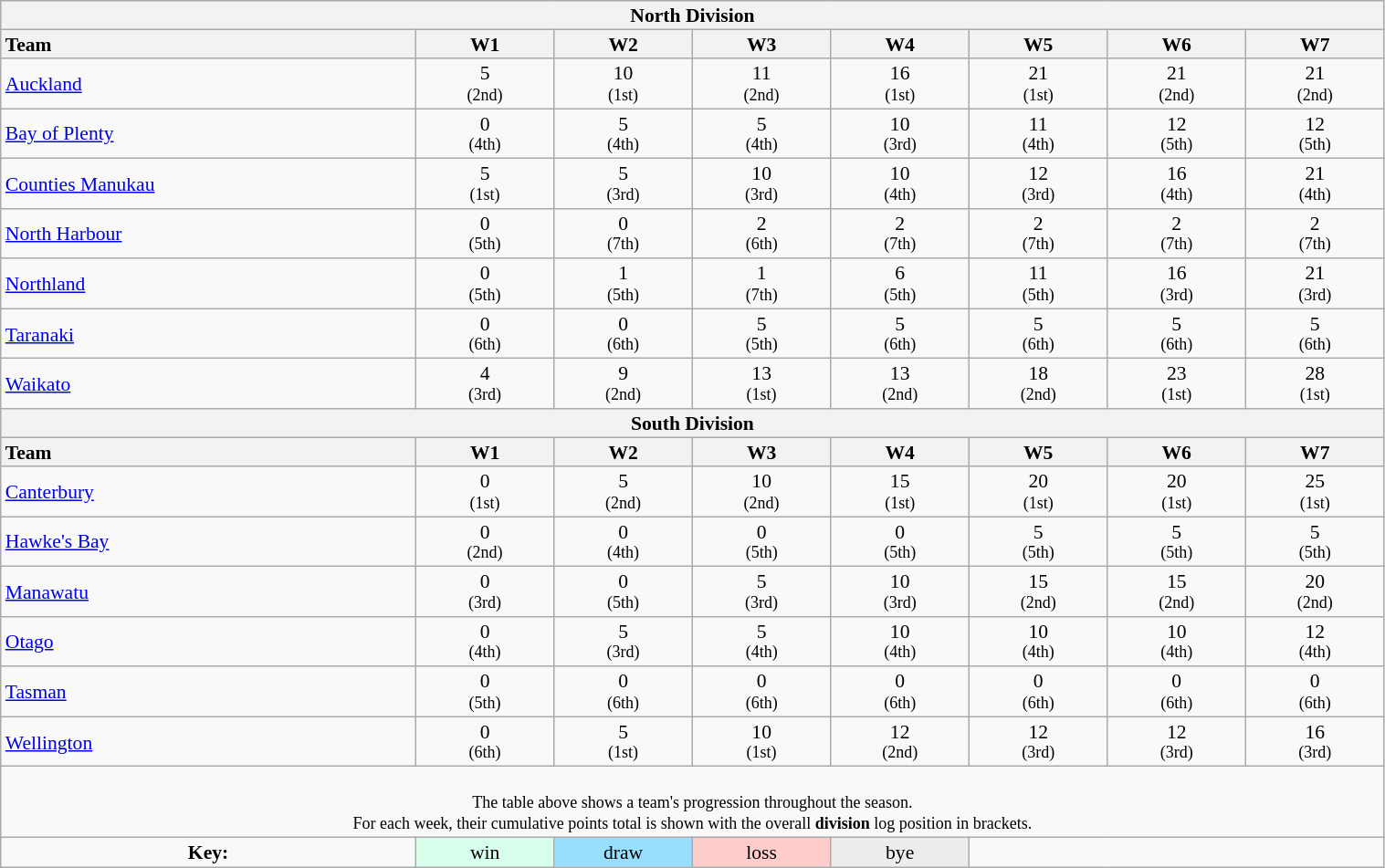<table class="wikitable" style="text-align:center; line-height:100%; width:80%; font-size:90%">
<tr>
<th colspan=100%>North Division</th>
</tr>
<tr>
<th style="text-align:left; width:12%;">Team</th>
<th style="width:4%;">W1</th>
<th style="width:4%;">W2</th>
<th style="width:4%;">W3</th>
<th style="width:4%;">W4</th>
<th style="width:4%;">W5</th>
<th style="width:4%;">W6</th>
<th style="width:4%;">W7</th>
</tr>
<tr>
<td align=left><a href='#'>Auckland</a></td>
<td>5 <br><small>(2nd)</small></td>
<td>10 <br><small>(1st)</small></td>
<td>11 <br><small>(2nd)</small></td>
<td>16 <br><small>(1st)</small></td>
<td>21 <br><small>(1st)</small></td>
<td>21 <br><small>(2nd)</small></td>
<td>21 <br><small>(2nd)</small></td>
</tr>
<tr>
<td align=left><a href='#'>Bay of Plenty</a></td>
<td>0 <br><small>(4th)</small></td>
<td>5 <br><small>(4th)</small></td>
<td>5 <br><small>(4th)</small></td>
<td>10 <br><small>(3rd)</small></td>
<td>11 <br><small>(4th)</small></td>
<td>12 <br><small>(5th)</small></td>
<td>12 <br><small>(5th)</small></td>
</tr>
<tr>
<td align=left><a href='#'>Counties Manukau</a></td>
<td>5 <br><small>(1st)</small></td>
<td>5 <br><small>(3rd)</small></td>
<td>10 <br><small>(3rd)</small></td>
<td>10 <br><small>(4th)</small></td>
<td>12 <br><small>(3rd)</small></td>
<td>16 <br><small>(4th)</small></td>
<td>21 <br><small>(4th)</small></td>
</tr>
<tr>
<td align=left><a href='#'>North Harbour</a></td>
<td>0 <br><small>(5th)</small></td>
<td>0 <br><small>(7th)</small></td>
<td>2 <br><small>(6th)</small></td>
<td>2 <br><small>(7th)</small></td>
<td>2 <br><small>(7th)</small></td>
<td>2 <br><small>(7th)</small></td>
<td>2 <br><small>(7th)</small></td>
</tr>
<tr>
<td align=left><a href='#'>Northland</a></td>
<td>0 <br><small>(5th)</small></td>
<td>1 <br><small>(5th)</small></td>
<td>1 <br><small>(7th)</small></td>
<td>6 <br><small>(5th)</small></td>
<td>11 <br><small>(5th)</small></td>
<td>16 <br><small>(3rd)</small></td>
<td>21 <br><small>(3rd)</small></td>
</tr>
<tr>
<td align=left><a href='#'>Taranaki</a></td>
<td>0 <br><small>(6th)</small></td>
<td>0 <br><small>(6th)</small></td>
<td>5 <br><small>(5th)</small></td>
<td>5 <br><small>(6th)</small></td>
<td>5 <br><small>(6th)</small></td>
<td>5 <br><small>(6th)</small></td>
<td>5 <br><small>(6th)</small></td>
</tr>
<tr>
<td align=left><a href='#'>Waikato</a></td>
<td>4 <br><small>(3rd)</small></td>
<td>9 <br><small>(2nd)</small></td>
<td>13 <br><small>(1st)</small></td>
<td>13 <br><small>(2nd)</small></td>
<td>18 <br><small>(2nd)</small></td>
<td>23 <br><small>(1st)</small></td>
<td>28 <br><small>(1st)</small></td>
</tr>
<tr>
<th colspan=100%>South Division</th>
</tr>
<tr>
<th style="text-align:left; width:12%;">Team</th>
<th style="width:4%;">W1</th>
<th style="width:4%;">W2</th>
<th style="width:4%;">W3</th>
<th style="width:4%;">W4</th>
<th style="width:4%;">W5</th>
<th style="width:4%;">W6</th>
<th style="width:4%;">W7</th>
</tr>
<tr>
<td align=left><a href='#'>Canterbury</a></td>
<td>0 <br><small>(1st)</small></td>
<td>5 <br><small>(2nd)</small></td>
<td>10 <br><small>(2nd)</small></td>
<td>15 <br><small>(1st)</small></td>
<td>20 <br><small>(1st)</small></td>
<td>20 <br><small>(1st)</small></td>
<td>25 <br><small>(1st)</small></td>
</tr>
<tr>
<td align=left><a href='#'>Hawke's Bay</a></td>
<td>0 <br><small>(2nd)</small></td>
<td>0 <br><small>(4th)</small></td>
<td>0 <br><small>(5th)</small></td>
<td>0 <br><small>(5th)</small></td>
<td>5 <br><small>(5th)</small></td>
<td>5 <br><small>(5th)</small></td>
<td>5 <br><small>(5th)</small></td>
</tr>
<tr>
<td align=left><a href='#'>Manawatu</a></td>
<td>0 <br><small>(3rd)</small></td>
<td>0 <br><small>(5th)</small></td>
<td>5 <br><small>(3rd)</small></td>
<td>10 <br><small>(3rd)</small></td>
<td>15 <br><small>(2nd)</small></td>
<td>15 <br><small>(2nd)</small></td>
<td>20 <br><small>(2nd)</small></td>
</tr>
<tr>
<td align=left><a href='#'>Otago</a></td>
<td>0 <br><small>(4th)</small></td>
<td>5 <br><small>(3rd)</small></td>
<td>5 <br><small>(4th)</small></td>
<td>10 <br><small>(4th)</small></td>
<td>10 <br><small>(4th)</small></td>
<td>10 <br><small>(4th)</small></td>
<td>12 <br><small>(4th)</small></td>
</tr>
<tr>
<td align=left><a href='#'>Tasman</a></td>
<td>0 <br><small>(5th)</small></td>
<td>0 <br><small>(6th)</small></td>
<td>0 <br><small>(6th)</small></td>
<td>0 <br><small>(6th)</small></td>
<td>0 <br><small>(6th)</small></td>
<td>0 <br><small>(6th)</small></td>
<td>0 <br><small>(6th)</small></td>
</tr>
<tr>
<td align=left><a href='#'>Wellington</a></td>
<td>0 <br><small>(6th)</small></td>
<td>5 <br><small>(1st)</small></td>
<td>10 <br><small>(1st)</small></td>
<td>12 <br><small>(2nd)</small></td>
<td>12 <br><small>(3rd)</small></td>
<td>12 <br><small>(3rd)</small></td>
<td>16 <br><small>(3rd)</small></td>
</tr>
<tr>
<td colspan="100%" style="text-align:center;"><br><small>The table above shows a team's progression throughout the season.<br>For each week, their cumulative points total is shown with the overall <strong>division</strong> log position in brackets.<br></small></td>
</tr>
<tr>
<td><strong>Key:</strong></td>
<td style="background:#D8FFEB;">win</td>
<td style="background:#97deff;">draw</td>
<td style="background:#FFCCCC;">loss</td>
<td style="background:#ECECEC;">bye</td>
<td colspan=16></td>
</tr>
</table>
